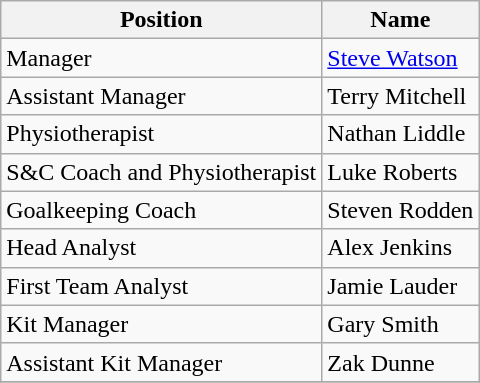<table class="wikitable">
<tr>
<th>Position</th>
<th>Name</th>
</tr>
<tr>
<td>Manager</td>
<td><a href='#'>Steve Watson</a></td>
</tr>
<tr>
<td>Assistant Manager</td>
<td>Terry Mitchell</td>
</tr>
<tr>
<td>Physiotherapist</td>
<td>Nathan Liddle</td>
</tr>
<tr>
<td>S&C Coach and Physiotherapist</td>
<td>Luke Roberts</td>
</tr>
<tr>
<td>Goalkeeping Coach</td>
<td>Steven Rodden</td>
</tr>
<tr>
<td>Head Analyst</td>
<td>Alex Jenkins</td>
</tr>
<tr>
<td>First Team Analyst</td>
<td>Jamie Lauder</td>
</tr>
<tr>
<td>Kit Manager</td>
<td>Gary Smith</td>
</tr>
<tr>
<td>Assistant Kit Manager</td>
<td>Zak Dunne</td>
</tr>
<tr>
</tr>
</table>
